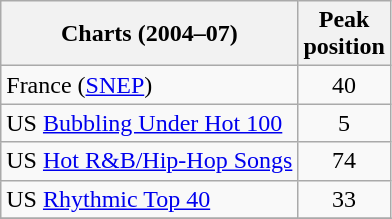<table class="wikitable sortable">
<tr>
<th>Charts (2004–07)</th>
<th>Peak<br>position</th>
</tr>
<tr>
<td>France (<a href='#'>SNEP</a>)</td>
<td align="center">40</td>
</tr>
<tr>
<td>US <a href='#'>Bubbling Under Hot 100</a></td>
<td align="center">5</td>
</tr>
<tr>
<td>US <a href='#'>Hot R&B/Hip-Hop Songs</a></td>
<td align="center">74</td>
</tr>
<tr>
<td>US <a href='#'>Rhythmic Top 40</a></td>
<td align="center">33</td>
</tr>
<tr>
</tr>
</table>
